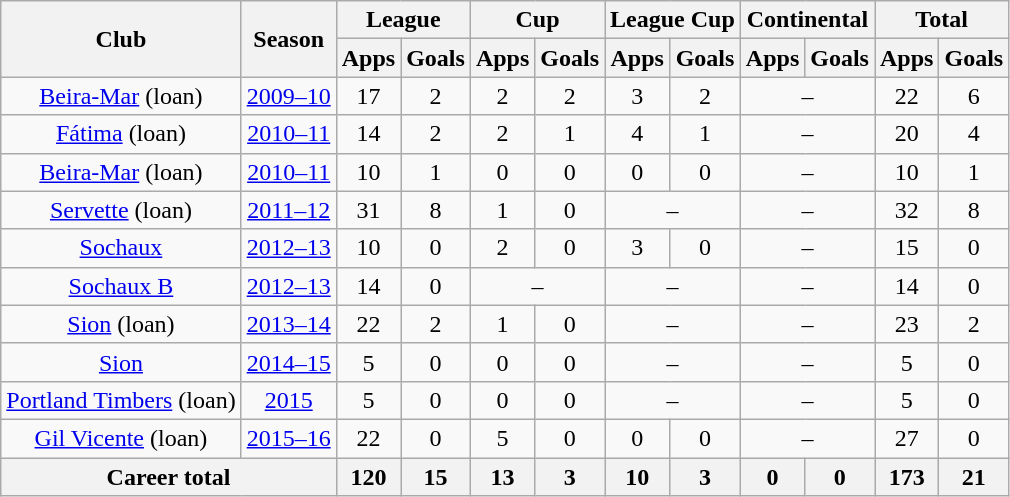<table class="wikitable" style="text-align: center">
<tr>
<th rowspan="2">Club</th>
<th rowspan="2">Season</th>
<th colspan="2">League</th>
<th colspan="2">Cup</th>
<th colspan="2">League Cup</th>
<th colspan="2">Continental</th>
<th colspan="2">Total</th>
</tr>
<tr>
<th>Apps</th>
<th>Goals</th>
<th>Apps</th>
<th>Goals</th>
<th>Apps</th>
<th>Goals</th>
<th>Apps</th>
<th>Goals</th>
<th>Apps</th>
<th>Goals</th>
</tr>
<tr>
<td><a href='#'>Beira-Mar</a> (loan)</td>
<td><a href='#'>2009–10</a></td>
<td>17</td>
<td>2</td>
<td>2</td>
<td>2</td>
<td>3</td>
<td>2</td>
<td colspan="2">–</td>
<td>22</td>
<td>6</td>
</tr>
<tr>
<td><a href='#'>Fátima</a> (loan)</td>
<td><a href='#'>2010–11</a></td>
<td>14</td>
<td>2</td>
<td>2</td>
<td>1</td>
<td>4</td>
<td>1</td>
<td colspan="2">–</td>
<td>20</td>
<td>4</td>
</tr>
<tr>
<td><a href='#'>Beira-Mar</a> (loan)</td>
<td><a href='#'>2010–11</a></td>
<td>10</td>
<td>1</td>
<td>0</td>
<td>0</td>
<td>0</td>
<td>0</td>
<td colspan="2">–</td>
<td>10</td>
<td>1</td>
</tr>
<tr>
<td><a href='#'>Servette</a> (loan)</td>
<td><a href='#'>2011–12</a></td>
<td>31</td>
<td>8</td>
<td>1</td>
<td>0</td>
<td colspan="2">–</td>
<td colspan="2">–</td>
<td>32</td>
<td>8</td>
</tr>
<tr>
<td><a href='#'>Sochaux</a></td>
<td><a href='#'>2012–13</a></td>
<td>10</td>
<td>0</td>
<td>2</td>
<td>0</td>
<td>3</td>
<td>0</td>
<td colspan="2">–</td>
<td>15</td>
<td>0</td>
</tr>
<tr>
<td><a href='#'>Sochaux B</a></td>
<td><a href='#'>2012–13</a></td>
<td>14</td>
<td>0</td>
<td colspan="2">–</td>
<td colspan="2">–</td>
<td colspan="2">–</td>
<td>14</td>
<td>0</td>
</tr>
<tr>
<td><a href='#'>Sion</a> (loan)</td>
<td><a href='#'>2013–14</a></td>
<td>22</td>
<td>2</td>
<td>1</td>
<td>0</td>
<td colspan="2">–</td>
<td colspan="2">–</td>
<td>23</td>
<td>2</td>
</tr>
<tr>
<td><a href='#'>Sion</a></td>
<td><a href='#'>2014–15</a></td>
<td>5</td>
<td>0</td>
<td>0</td>
<td>0</td>
<td colspan="2">–</td>
<td colspan="2">–</td>
<td>5</td>
<td>0</td>
</tr>
<tr>
<td><a href='#'>Portland Timbers</a> (loan)</td>
<td><a href='#'>2015</a></td>
<td>5</td>
<td>0</td>
<td>0</td>
<td>0</td>
<td colspan="2">–</td>
<td colspan="2">–</td>
<td>5</td>
<td>0</td>
</tr>
<tr>
<td><a href='#'>Gil Vicente</a> (loan)</td>
<td><a href='#'>2015–16</a></td>
<td>22</td>
<td>0</td>
<td>5</td>
<td>0</td>
<td>0</td>
<td>0</td>
<td colspan="2">–</td>
<td>27</td>
<td>0</td>
</tr>
<tr>
<th colspan="2">Career total</th>
<th>120</th>
<th>15</th>
<th>13</th>
<th>3</th>
<th>10</th>
<th>3</th>
<th>0</th>
<th>0</th>
<th>173</th>
<th>21</th>
</tr>
</table>
